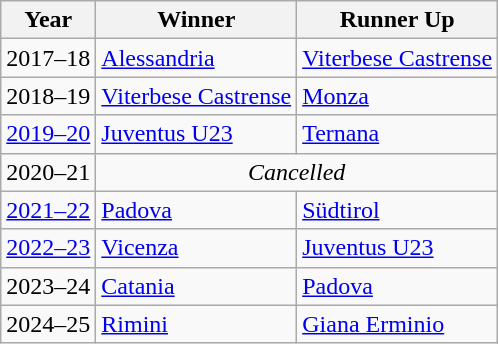<table class="wikitable">
<tr>
<th>Year</th>
<th>Winner</th>
<th>Runner Up</th>
</tr>
<tr>
<td>2017–18</td>
<td><a href='#'>Alessandria</a></td>
<td><a href='#'>Viterbese Castrense</a></td>
</tr>
<tr>
<td>2018–19</td>
<td><a href='#'>Viterbese Castrense</a></td>
<td><a href='#'>Monza</a></td>
</tr>
<tr>
<td><a href='#'>2019–20</a></td>
<td><a href='#'>Juventus U23</a></td>
<td><a href='#'>Ternana</a></td>
</tr>
<tr>
<td>2020–21</td>
<td colspan="2" align=center><em>Cancelled</em></td>
</tr>
<tr>
<td><a href='#'>2021–22</a></td>
<td><a href='#'>Padova</a></td>
<td><a href='#'>Südtirol</a></td>
</tr>
<tr>
<td><a href='#'>2022–23</a></td>
<td><a href='#'>Vicenza</a></td>
<td><a href='#'>Juventus U23</a></td>
</tr>
<tr>
<td>2023–24</td>
<td><a href='#'>Catania</a></td>
<td><a href='#'>Padova</a></td>
</tr>
<tr>
<td>2024–25</td>
<td><a href='#'>Rimini</a></td>
<td><a href='#'>Giana Erminio</a></td>
</tr>
</table>
